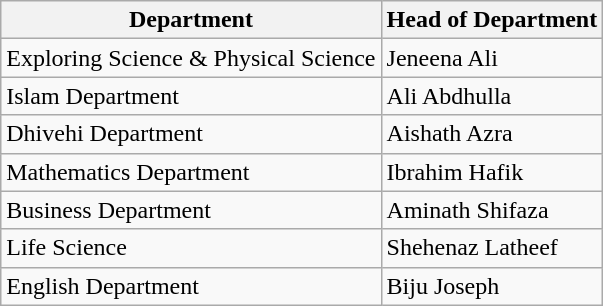<table class="wikitable">
<tr>
<th>Department</th>
<th>Head of Department</th>
</tr>
<tr>
<td Exploring Science & Physical Science>Exploring Science & Physical Science</td>
<td>Jeneena Ali</td>
</tr>
<tr>
<td>Islam Department</td>
<td>Ali Abdhulla</td>
</tr>
<tr>
<td>Dhivehi Department</td>
<td>Aishath Azra</td>
</tr>
<tr>
<td>Mathematics Department</td>
<td>Ibrahim Hafik</td>
</tr>
<tr>
<td>Business Department</td>
<td>Aminath Shifaza</td>
</tr>
<tr>
<td>Life Science</td>
<td>Shehenaz Latheef</td>
</tr>
<tr>
<td>English Department</td>
<td>Biju Joseph</td>
</tr>
</table>
